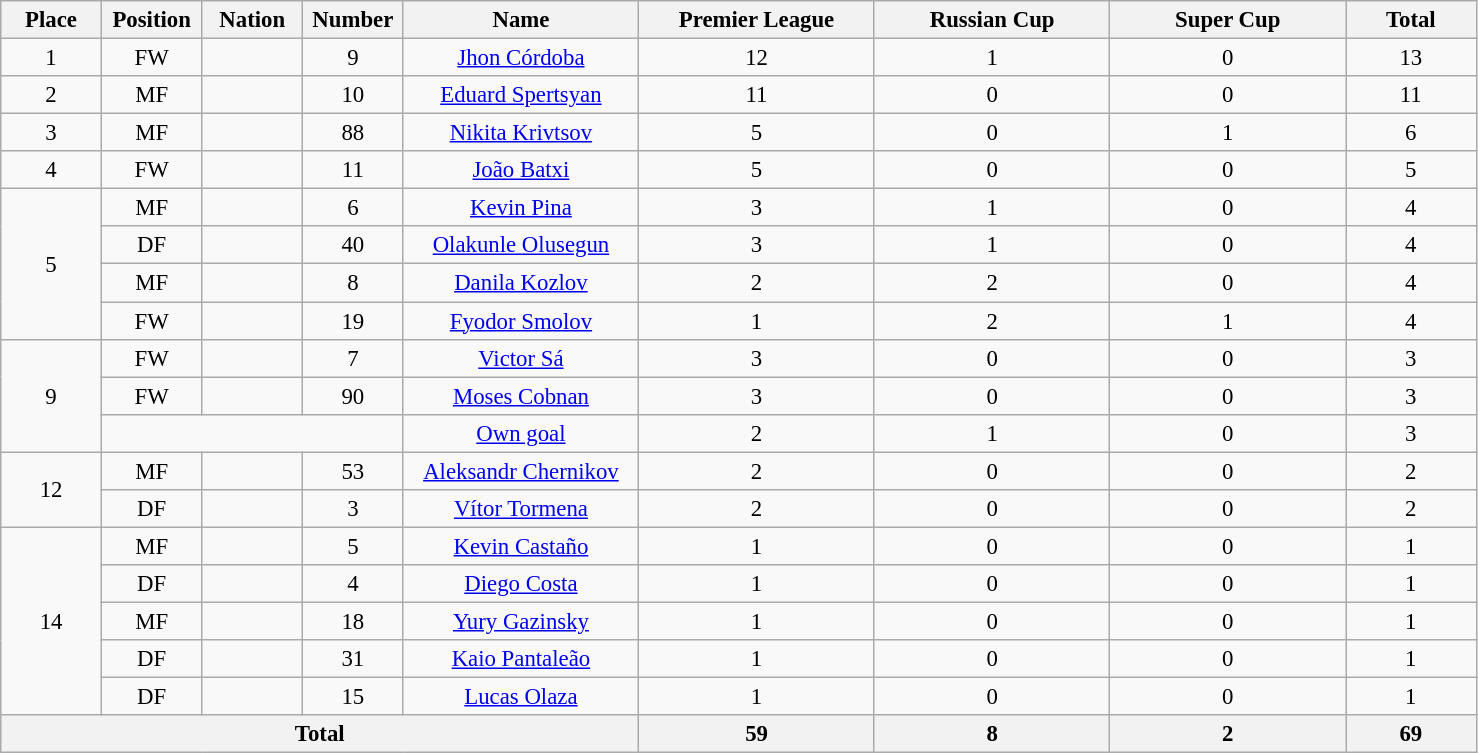<table class="wikitable" style="font-size: 95%; text-align: center;">
<tr>
<th width=60>Place</th>
<th width=60>Position</th>
<th width=60>Nation</th>
<th width=60>Number</th>
<th width=150>Name</th>
<th width=150>Premier League</th>
<th width=150>Russian Cup</th>
<th width=150>Super Cup</th>
<th width=80>Total</th>
</tr>
<tr>
<td>1</td>
<td>FW</td>
<td></td>
<td>9</td>
<td><a href='#'>Jhon Córdoba</a></td>
<td>12</td>
<td>1</td>
<td>0</td>
<td>13</td>
</tr>
<tr>
<td>2</td>
<td>MF</td>
<td></td>
<td>10</td>
<td><a href='#'>Eduard Spertsyan</a></td>
<td>11</td>
<td>0</td>
<td>0</td>
<td>11</td>
</tr>
<tr>
<td>3</td>
<td>MF</td>
<td></td>
<td>88</td>
<td><a href='#'>Nikita Krivtsov</a></td>
<td>5</td>
<td>0</td>
<td>1</td>
<td>6</td>
</tr>
<tr>
<td>4</td>
<td>FW</td>
<td></td>
<td>11</td>
<td><a href='#'>João Batxi</a></td>
<td>5</td>
<td>0</td>
<td>0</td>
<td>5</td>
</tr>
<tr>
<td rowspan="4">5</td>
<td>MF</td>
<td></td>
<td>6</td>
<td><a href='#'>Kevin Pina</a></td>
<td>3</td>
<td>1</td>
<td>0</td>
<td>4</td>
</tr>
<tr>
<td>DF</td>
<td></td>
<td>40</td>
<td><a href='#'>Olakunle Olusegun</a></td>
<td>3</td>
<td>1</td>
<td>0</td>
<td>4</td>
</tr>
<tr>
<td>MF</td>
<td></td>
<td>8</td>
<td><a href='#'>Danila Kozlov</a></td>
<td>2</td>
<td>2</td>
<td>0</td>
<td>4</td>
</tr>
<tr>
<td>FW</td>
<td></td>
<td>19</td>
<td><a href='#'>Fyodor Smolov</a></td>
<td>1</td>
<td>2</td>
<td>1</td>
<td>4</td>
</tr>
<tr>
<td rowspan="3">9</td>
<td>FW</td>
<td></td>
<td>7</td>
<td><a href='#'>Victor Sá</a></td>
<td>3</td>
<td>0</td>
<td>0</td>
<td>3</td>
</tr>
<tr>
<td>FW</td>
<td></td>
<td>90</td>
<td><a href='#'>Moses Cobnan</a></td>
<td>3</td>
<td>0</td>
<td>0</td>
<td>3</td>
</tr>
<tr>
<td colspan="3"></td>
<td><a href='#'>Own goal</a></td>
<td>2</td>
<td>1</td>
<td>0</td>
<td>3</td>
</tr>
<tr>
<td rowspan="2">12</td>
<td>MF</td>
<td></td>
<td>53</td>
<td><a href='#'>Aleksandr Chernikov</a></td>
<td>2</td>
<td>0</td>
<td>0</td>
<td>2</td>
</tr>
<tr>
<td>DF</td>
<td></td>
<td>3</td>
<td><a href='#'>Vítor Tormena</a></td>
<td>2</td>
<td>0</td>
<td>0</td>
<td>2</td>
</tr>
<tr>
<td rowspan="5">14</td>
<td>MF</td>
<td></td>
<td>5</td>
<td><a href='#'>Kevin Castaño</a></td>
<td>1</td>
<td>0</td>
<td>0</td>
<td>1</td>
</tr>
<tr>
<td>DF</td>
<td></td>
<td>4</td>
<td><a href='#'>Diego Costa</a></td>
<td>1</td>
<td>0</td>
<td>0</td>
<td>1</td>
</tr>
<tr>
<td>MF</td>
<td></td>
<td>18</td>
<td><a href='#'>Yury Gazinsky</a></td>
<td>1</td>
<td>0</td>
<td>0</td>
<td>1</td>
</tr>
<tr>
<td>DF</td>
<td></td>
<td>31</td>
<td><a href='#'>Kaio Pantaleão</a></td>
<td>1</td>
<td>0</td>
<td>0</td>
<td>1</td>
</tr>
<tr>
<td>DF</td>
<td></td>
<td>15</td>
<td><a href='#'>Lucas Olaza</a></td>
<td>1</td>
<td>0</td>
<td>0</td>
<td>1</td>
</tr>
<tr>
<th colspan=5>Total</th>
<th>59</th>
<th>8</th>
<th>2</th>
<th>69</th>
</tr>
</table>
